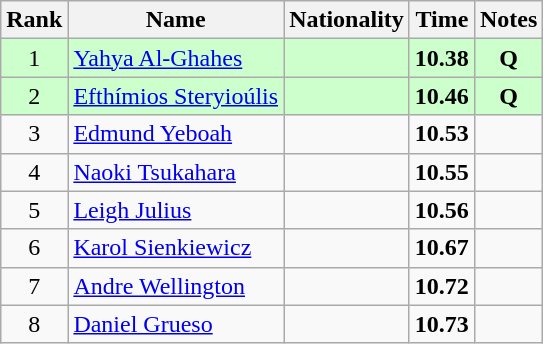<table class="wikitable sortable" style="text-align:center">
<tr>
<th>Rank</th>
<th>Name</th>
<th>Nationality</th>
<th>Time</th>
<th>Notes</th>
</tr>
<tr bgcolor=ccffcc>
<td>1</td>
<td align=left><a href='#'>Yahya Al-Ghahes</a></td>
<td align=left></td>
<td><strong>10.38</strong></td>
<td><strong>Q</strong></td>
</tr>
<tr bgcolor=ccffcc>
<td>2</td>
<td align=left><a href='#'>Efthímios Steryioúlis</a></td>
<td align=left></td>
<td><strong>10.46</strong></td>
<td><strong>Q</strong></td>
</tr>
<tr>
<td>3</td>
<td align=left><a href='#'>Edmund Yeboah</a></td>
<td align=left></td>
<td><strong>10.53</strong></td>
<td></td>
</tr>
<tr>
<td>4</td>
<td align=left><a href='#'>Naoki Tsukahara</a></td>
<td align=left></td>
<td><strong>10.55</strong></td>
<td></td>
</tr>
<tr>
<td>5</td>
<td align=left><a href='#'>Leigh Julius</a></td>
<td align=left></td>
<td><strong>10.56</strong></td>
<td></td>
</tr>
<tr>
<td>6</td>
<td align=left><a href='#'>Karol Sienkiewicz</a></td>
<td align=left></td>
<td><strong>10.67</strong></td>
<td></td>
</tr>
<tr>
<td>7</td>
<td align=left><a href='#'>Andre Wellington</a></td>
<td align=left></td>
<td><strong>10.72</strong></td>
<td></td>
</tr>
<tr>
<td>8</td>
<td align=left><a href='#'>Daniel Grueso</a></td>
<td align=left></td>
<td><strong>10.73</strong></td>
<td></td>
</tr>
</table>
